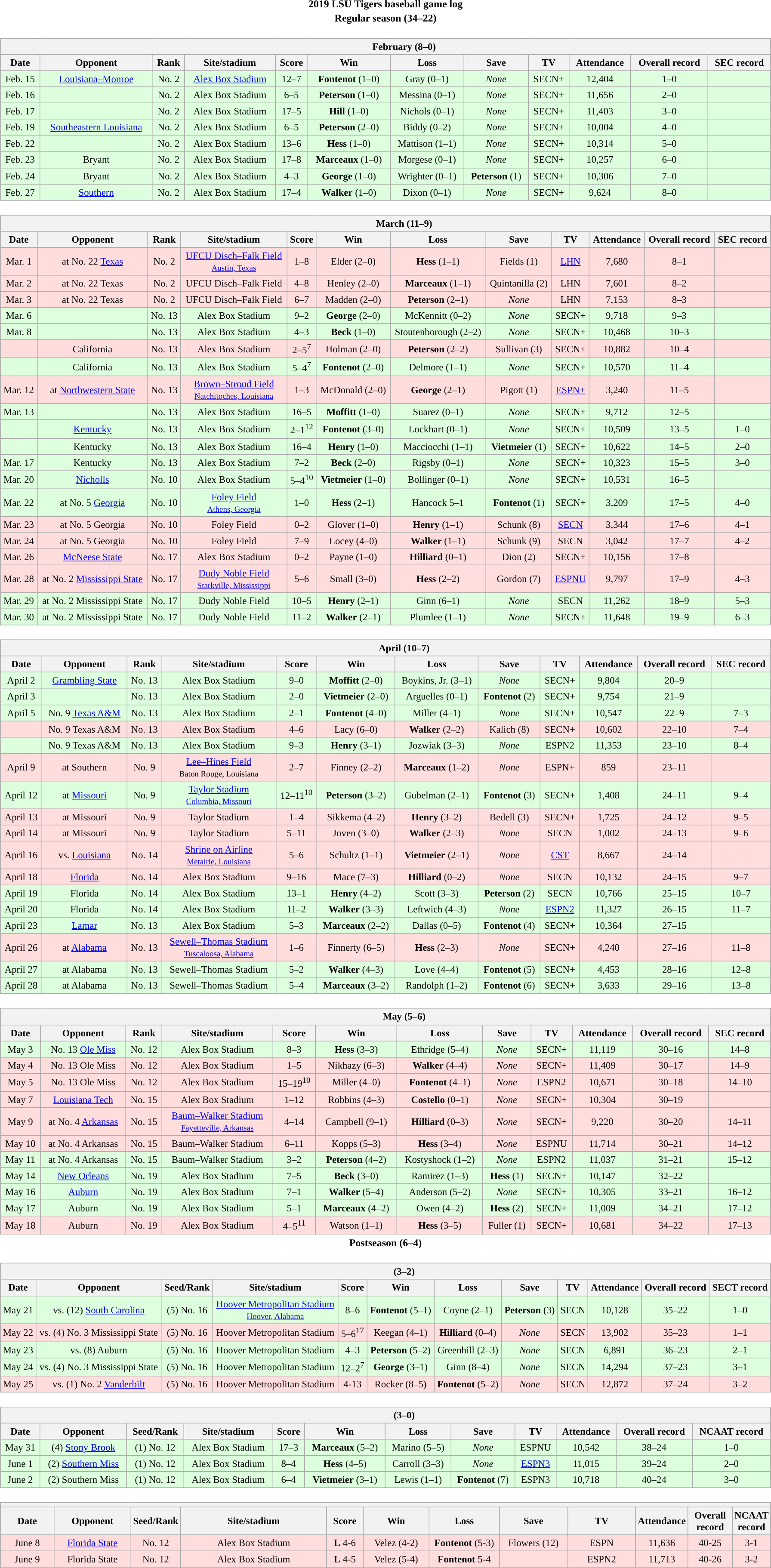<table class="toccolours" width=95% style="clear:both; margin:1.5em auto; text-align:center;">
<tr>
<th colspan=2>2019 LSU Tigers baseball game log</th>
</tr>
<tr>
<th colspan=2>Regular season (34–22)</th>
</tr>
<tr valign="top">
<td><br><table class="wikitable collapsible collapsed" style="margin:auto; width:100%; text-align:center; font-size:95%">
<tr>
<th colspan=12 style="padding-left:4em;">February (8–0)</th>
</tr>
<tr>
<th>Date</th>
<th>Opponent</th>
<th>Rank</th>
<th>Site/stadium</th>
<th>Score</th>
<th>Win</th>
<th>Loss</th>
<th>Save</th>
<th>TV</th>
<th>Attendance</th>
<th>Overall record</th>
<th>SEC record</th>
</tr>
<tr align="center" bgcolor=#ddffdd>
<td>Feb. 15</td>
<td><a href='#'>Louisiana–Monroe</a></td>
<td>No. 2</td>
<td><a href='#'>Alex Box Stadium</a><br></td>
<td>12–7</td>
<td><strong>Fontenot</strong> (1–0)</td>
<td>Gray (0–1)</td>
<td><em>None</em></td>
<td>SECN+</td>
<td>12,404</td>
<td>1–0</td>
<td></td>
</tr>
<tr align="center" bgcolor=#ddffdd>
<td>Feb. 16</td>
<td></td>
<td>No. 2</td>
<td>Alex Box Stadium</td>
<td>6–5</td>
<td><strong>Peterson</strong> (1–0)</td>
<td>Messina (0–1)</td>
<td><em>None</em></td>
<td>SECN+</td>
<td>11,656</td>
<td>2–0</td>
<td></td>
</tr>
<tr align="center" bgcolor=#ddffdd>
<td>Feb. 17</td>
<td></td>
<td>No. 2</td>
<td>Alex Box Stadium</td>
<td>17–5</td>
<td><strong>Hill</strong> (1–0)</td>
<td>Nichols (0–1)</td>
<td><em>None</em></td>
<td>SECN+</td>
<td>11,403</td>
<td>3–0</td>
<td></td>
</tr>
<tr align="center" bgcolor=#ddffdd>
<td>Feb. 19</td>
<td><a href='#'>Southeastern Louisiana</a></td>
<td>No. 2</td>
<td>Alex Box Stadium</td>
<td>6–5</td>
<td><strong>Peterson</strong> (2–0)</td>
<td>Biddy (0–2)</td>
<td><em>None</em></td>
<td>SECN+</td>
<td>10,004</td>
<td>4–0</td>
<td></td>
</tr>
<tr align="center" bgcolor=#ddffdd>
<td>Feb. 22</td>
<td></td>
<td>No. 2</td>
<td>Alex Box Stadium</td>
<td>13–6</td>
<td><strong>Hess</strong> (1–0)</td>
<td>Mattison (1–1)</td>
<td><em>None</em></td>
<td>SECN+</td>
<td>10,314</td>
<td>5–0</td>
<td></td>
</tr>
<tr align="center" bgcolor=#ddffdd>
<td>Feb. 23</td>
<td>Bryant</td>
<td>No. 2</td>
<td>Alex Box Stadium</td>
<td>17–8</td>
<td><strong>Marceaux</strong> (1–0)</td>
<td>Morgese (0–1)</td>
<td><em>None</em></td>
<td>SECN+</td>
<td>10,257</td>
<td>6–0</td>
<td></td>
</tr>
<tr align="center" bgcolor=#ddffdd>
<td>Feb. 24</td>
<td>Bryant</td>
<td>No. 2</td>
<td>Alex Box Stadium</td>
<td>4–3</td>
<td><strong>George</strong> (1–0)</td>
<td>Wrighter (0–1)</td>
<td><strong>Peterson</strong> (1)</td>
<td>SECN+</td>
<td>10,306</td>
<td>7–0</td>
<td></td>
</tr>
<tr align="center" bgcolor=#ddffdd>
<td>Feb. 27</td>
<td><a href='#'>Southern</a></td>
<td>No. 2</td>
<td>Alex Box Stadium</td>
<td>17–4</td>
<td><strong>Walker</strong> (1–0)</td>
<td>Dixon (0–1)</td>
<td><em>None</em></td>
<td>SECN+</td>
<td>9,624</td>
<td>8–0</td>
<td></td>
</tr>
</table>
</td>
</tr>
<tr>
<td><br><table class="wikitable collapsible collapsed" style="margin:auto; width:100%; text-align:center; font-size:95%">
<tr>
<th colspan=12 style="padding-left:4em;">March (11–9)</th>
</tr>
<tr>
<th>Date</th>
<th>Opponent</th>
<th>Rank</th>
<th>Site/stadium</th>
<th>Score</th>
<th>Win</th>
<th>Loss</th>
<th>Save</th>
<th>TV</th>
<th>Attendance</th>
<th>Overall record</th>
<th>SEC record</th>
</tr>
<tr align="center" bgcolor=#ffdddd>
<td>Mar. 1</td>
<td>at No. 22 <a href='#'>Texas</a></td>
<td>No. 2</td>
<td><a href='#'>UFCU Disch–Falk Field</a><br><small><a href='#'>Austin, Texas</a> </small></td>
<td>1–8</td>
<td>Elder (2–0)</td>
<td><strong>Hess</strong> (1–1)</td>
<td>Fields (1)</td>
<td><a href='#'>LHN</a></td>
<td>7,680</td>
<td>8–1</td>
<td></td>
</tr>
<tr align="center" bgcolor=#ffdddd>
<td>Mar. 2</td>
<td>at No. 22 Texas</td>
<td>No. 2</td>
<td>UFCU Disch–Falk Field</td>
<td>4–8</td>
<td>Henley (2–0)</td>
<td><strong>Marceaux</strong> (1–1)</td>
<td>Quintanilla (2)</td>
<td>LHN</td>
<td>7,601</td>
<td>8–2</td>
<td></td>
</tr>
<tr align="center" bgcolor=#ffdddd>
<td>Mar. 3</td>
<td>at No. 22 Texas</td>
<td>No. 2</td>
<td>UFCU Disch–Falk Field</td>
<td>6–7</td>
<td>Madden (2–0)</td>
<td><strong>Peterson</strong> (2–1)</td>
<td><em>None</em></td>
<td>LHN</td>
<td>7,153</td>
<td>8–3</td>
<td></td>
</tr>
<tr align="center" bgcolor=#ddffdd>
<td>Mar. 6</td>
<td></td>
<td>No. 13</td>
<td>Alex Box Stadium</td>
<td>9–2</td>
<td><strong>George</strong> (2–0)</td>
<td>McKennitt (0–2)</td>
<td><em>None</em></td>
<td>SECN+</td>
<td>9,718</td>
<td>9–3</td>
<td></td>
</tr>
<tr align="center" bgcolor=#ddffdd>
<td>Mar. 8</td>
<td></td>
<td>No. 13</td>
<td>Alex Box Stadium</td>
<td>4–3</td>
<td><strong>Beck</strong> (1–0)</td>
<td>Stoutenborough (2–2)</td>
<td><em>None</em></td>
<td>SECN+</td>
<td>10,468</td>
<td>10–3</td>
<td></td>
</tr>
<tr align="center" bgcolor=#ffdddd>
<td></td>
<td>California</td>
<td>No. 13</td>
<td>Alex Box Stadium</td>
<td>2–5<sup>7</sup></td>
<td>Holman (2–0)</td>
<td><strong>Peterson</strong> (2–2)</td>
<td>Sullivan (3)</td>
<td>SECN+</td>
<td>10,882</td>
<td>10–4</td>
<td></td>
</tr>
<tr align="center" bgcolor=#ddffdd>
<td></td>
<td>California</td>
<td>No. 13</td>
<td>Alex Box Stadium</td>
<td>5–4<sup>7</sup></td>
<td><strong>Fontenot</strong> (2–0)</td>
<td>Delmore (1–1)</td>
<td><em>None</em></td>
<td>SECN+</td>
<td>10,570</td>
<td>11–4</td>
<td></td>
</tr>
<tr align="center" bgcolor=#ffdddd>
<td>Mar. 12</td>
<td>at <a href='#'>Northwestern State</a></td>
<td>No. 13</td>
<td><a href='#'>Brown–Stroud Field</a><br><small><a href='#'>Natchitoches, Louisiana</a> </small></td>
<td>1–3</td>
<td>McDonald (2–0)</td>
<td><strong>George</strong> (2–1)</td>
<td>Pigott (1)</td>
<td><a href='#'>ESPN+</a></td>
<td>3,240</td>
<td>11–5</td>
<td></td>
</tr>
<tr align="center" bgcolor=#ddffdd>
<td>Mar. 13</td>
<td></td>
<td>No. 13</td>
<td>Alex Box Stadium</td>
<td>16–5</td>
<td><strong>Moffitt</strong> (1–0)</td>
<td>Suarez (0–1)</td>
<td><em>None</em></td>
<td>SECN+</td>
<td>9,712</td>
<td>12–5</td>
<td></td>
</tr>
<tr align="center" bgcolor=#ddffdd>
<td></td>
<td><a href='#'>Kentucky</a></td>
<td>No. 13</td>
<td>Alex Box Stadium</td>
<td>2–1<sup>12</sup></td>
<td><strong>Fontenot</strong> (3–0)</td>
<td>Lockhart (0–1)</td>
<td><em>None</em></td>
<td>SECN+</td>
<td>10,509</td>
<td>13–5</td>
<td>1–0</td>
</tr>
<tr align="center" bgcolor=#ddffdd>
<td></td>
<td>Kentucky</td>
<td>No. 13</td>
<td>Alex Box Stadium</td>
<td>16–4</td>
<td><strong>Henry</strong> (1–0)</td>
<td>Macciocchi (1–1)</td>
<td><strong>Vietmeier</strong> (1)</td>
<td>SECN+</td>
<td>10,622</td>
<td>14–5</td>
<td>2–0</td>
</tr>
<tr align="center" bgcolor=#ddffdd>
<td>Mar. 17</td>
<td>Kentucky</td>
<td>No. 13</td>
<td>Alex Box Stadium</td>
<td>7–2</td>
<td><strong>Beck</strong> (2–0)</td>
<td>Rigsby (0–1)</td>
<td><em>None</em></td>
<td>SECN+</td>
<td>10,323</td>
<td>15–5</td>
<td>3–0</td>
</tr>
<tr align="center" bgcolor=#ddffdd>
<td>Mar. 20</td>
<td><a href='#'>Nicholls</a></td>
<td>No. 10</td>
<td>Alex Box Stadium</td>
<td>5–4<sup>10</sup></td>
<td><strong>Vietmeier</strong> (1–0)</td>
<td>Bollinger (0–1)</td>
<td><em>None</em></td>
<td>SECN+</td>
<td>10,531</td>
<td>16–5</td>
<td></td>
</tr>
<tr align="center" bgcolor=#ddffdd>
<td>Mar. 22</td>
<td>at No. 5 <a href='#'>Georgia</a></td>
<td>No. 10</td>
<td><a href='#'>Foley Field</a><br><small><a href='#'>Athens, Georgia</a> </small></td>
<td>1–0</td>
<td><strong>Hess</strong> (2–1)</td>
<td>Hancock 5–1</td>
<td><strong>Fontenot</strong> (1)</td>
<td>SECN+</td>
<td>3,209</td>
<td>17–5</td>
<td>4–0</td>
</tr>
<tr align="center" bgcolor=#ffdddd>
<td>Mar. 23</td>
<td>at No. 5 Georgia</td>
<td>No. 10</td>
<td>Foley Field</td>
<td>0–2</td>
<td>Glover (1–0)</td>
<td><strong>Henry</strong> (1–1)</td>
<td>Schunk (8)</td>
<td><a href='#'>SECN</a></td>
<td>3,344</td>
<td>17–6</td>
<td>4–1</td>
</tr>
<tr align="center" bgcolor=#ffdddd>
<td>Mar. 24</td>
<td>at No. 5 Georgia</td>
<td>No. 10</td>
<td>Foley Field</td>
<td>7–9</td>
<td>Locey (4–0)</td>
<td><strong>Walker</strong> (1–1)</td>
<td>Schunk (9)</td>
<td>SECN</td>
<td>3,042</td>
<td>17–7</td>
<td>4–2</td>
</tr>
<tr align="center" bgcolor=#ffdddd>
<td>Mar. 26</td>
<td><a href='#'>McNeese State</a></td>
<td>No. 17</td>
<td>Alex Box Stadium</td>
<td>0–2</td>
<td>Payne (1–0)</td>
<td><strong>Hilliard</strong> (0–1)</td>
<td>Dion (2)</td>
<td>SECN+</td>
<td>10,156</td>
<td>17–8</td>
<td></td>
</tr>
<tr align="center" bgcolor=#ffdddd>
<td>Mar. 28</td>
<td>at No. 2 <a href='#'>Mississippi State</a></td>
<td>No. 17</td>
<td><a href='#'>Dudy Noble Field</a><br><small><a href='#'>Starkville, Mississippi</a> </small></td>
<td>5–6</td>
<td>Small (3–0)</td>
<td><strong>Hess</strong> (2–2)</td>
<td>Gordon (7)</td>
<td><a href='#'>ESPNU</a></td>
<td>9,797</td>
<td>17–9</td>
<td>4–3</td>
</tr>
<tr align="center" bgcolor=#ddffdd>
<td>Mar. 29</td>
<td>at No. 2 Mississippi State</td>
<td>No. 17</td>
<td>Dudy Noble Field</td>
<td>10–5</td>
<td><strong>Henry</strong> (2–1)</td>
<td>Ginn (6–1)</td>
<td><em>None</em></td>
<td>SECN</td>
<td>11,262</td>
<td>18–9</td>
<td>5–3</td>
</tr>
<tr align="center" bgcolor=#ddffdd>
<td>Mar. 30</td>
<td>at No. 2 Mississippi State</td>
<td>No. 17</td>
<td>Dudy Noble Field</td>
<td>11–2</td>
<td><strong>Walker</strong> (2–1)</td>
<td>Plumlee (1–1)</td>
<td><em>None</em></td>
<td>SECN+</td>
<td>11,648</td>
<td>19–9</td>
<td>6–3</td>
</tr>
</table>
</td>
</tr>
<tr>
<td><br><table class="wikitable collapsible collapsed" style="margin:auto; width:100%; text-align:center; font-size:95%">
<tr>
<th colspan=12 style="padding-left:4em;">April (10–7)</th>
</tr>
<tr>
<th>Date</th>
<th>Opponent</th>
<th>Rank</th>
<th>Site/stadium</th>
<th>Score</th>
<th>Win</th>
<th>Loss</th>
<th>Save</th>
<th>TV</th>
<th>Attendance</th>
<th>Overall record</th>
<th>SEC record</th>
</tr>
<tr align="center" bgcolor=#ddffdd>
<td>April 2</td>
<td><a href='#'>Grambling State</a></td>
<td>No. 13</td>
<td>Alex Box Stadium</td>
<td>9–0</td>
<td><strong>Moffitt</strong> (2–0)</td>
<td>Boykins, Jr. (3–1)</td>
<td><em>None</em></td>
<td>SECN+</td>
<td>9,804</td>
<td>20–9</td>
<td></td>
</tr>
<tr align="center" bgcolor=#ddffdd>
<td>April 3</td>
<td></td>
<td>No. 13</td>
<td>Alex Box Stadium</td>
<td>2–0</td>
<td><strong>Vietmeier</strong> (2–0)</td>
<td>Arguelles (0–1)</td>
<td><strong>Fontenot</strong> (2)</td>
<td>SECN+</td>
<td>9,754</td>
<td>21–9</td>
<td></td>
</tr>
<tr align="center" bgcolor=#ddffdd>
<td>April 5</td>
<td>No. 9 <a href='#'>Texas A&M</a></td>
<td>No. 13</td>
<td>Alex Box Stadium</td>
<td>2–1</td>
<td><strong>Fontenot</strong> (4–0)</td>
<td>Miller (4–1)</td>
<td><em>None</em></td>
<td>SECN+</td>
<td>10,547</td>
<td>22–9</td>
<td>7–3</td>
</tr>
<tr align="center" bgcolor=#ffdddd>
<td></td>
<td>No. 9 Texas A&M</td>
<td>No. 13</td>
<td>Alex Box Stadium</td>
<td>4–6</td>
<td>Lacy (6–0)</td>
<td><strong>Walker</strong> (2–2)</td>
<td>Kalich (8)</td>
<td>SECN+</td>
<td>10,602</td>
<td>22–10</td>
<td>7–4</td>
</tr>
<tr align="center" bgcolor=#ddffdd>
<td></td>
<td>No. 9 Texas A&M</td>
<td>No. 13</td>
<td>Alex Box Stadium</td>
<td>9–3</td>
<td><strong>Henry</strong> (3–1)</td>
<td>Jozwiak (3–3)</td>
<td><em>None</em></td>
<td>ESPN2</td>
<td>11,353</td>
<td>23–10</td>
<td>8–4</td>
</tr>
<tr align="center" bgcolor=#ffdddd>
<td>April 9</td>
<td>at Southern</td>
<td>No. 9</td>
<td><a href='#'>Lee–Hines Field</a><br><small>Baton Rouge, Louisiana </small></td>
<td>2–7</td>
<td>Finney (2–2)</td>
<td><strong>Marceaux</strong> (1–2)</td>
<td><em>None</em></td>
<td>ESPN+</td>
<td>859</td>
<td>23–11</td>
<td></td>
</tr>
<tr align="center" bgcolor=#ddffdd>
<td>April 12</td>
<td>at <a href='#'>Missouri</a></td>
<td>No. 9</td>
<td><a href='#'>Taylor Stadium</a><br><small><a href='#'>Columbia, Missouri</a> </small></td>
<td>12–11<sup>10</sup></td>
<td><strong>Peterson</strong> (3–2)</td>
<td>Gubelman (2–1)</td>
<td><strong>Fontenot</strong> (3)</td>
<td>SECN+</td>
<td>1,408</td>
<td>24–11</td>
<td>9–4</td>
</tr>
<tr align="center" bgcolor="#ffdddd">
<td>April 13</td>
<td>at Missouri</td>
<td>No. 9</td>
<td>Taylor Stadium</td>
<td>1–4</td>
<td>Sikkema (4–2)</td>
<td><strong>Henry</strong> (3–2)</td>
<td>Bedell (3)</td>
<td>SECN+</td>
<td>1,725</td>
<td>24–12</td>
<td>9–5</td>
</tr>
<tr align="center" bgcolor=#ffdddd>
<td>April 14</td>
<td>at Missouri</td>
<td>No. 9</td>
<td>Taylor Stadium</td>
<td>5–11</td>
<td>Joven (3–0)</td>
<td><strong>Walker</strong> (2–3)</td>
<td><em>None</em></td>
<td>SECN</td>
<td>1,002</td>
<td>24–13</td>
<td>9–6</td>
</tr>
<tr align="center" bgcolor=#ffdddd>
<td>April 16</td>
<td>vs. <a href='#'>Louisiana</a></td>
<td>No. 14</td>
<td><a href='#'>Shrine on Airline</a><br><small><a href='#'>Metairie, Louisiana</a> </small></td>
<td>5–6</td>
<td>Schultz (1–1)</td>
<td><strong>Vietmeier</strong> (2–1)</td>
<td><em>None</em></td>
<td><a href='#'>CST</a></td>
<td>8,667</td>
<td>24–14</td>
<td></td>
</tr>
<tr align="center" bgcolor=#ffdddd>
<td>April 18</td>
<td><a href='#'>Florida</a></td>
<td>No. 14</td>
<td>Alex Box Stadium</td>
<td>9–16</td>
<td>Mace (7–3)</td>
<td><strong>Hilliard</strong> (0–2)</td>
<td><em>None</em></td>
<td>SECN</td>
<td>10,132</td>
<td>24–15</td>
<td>9–7</td>
</tr>
<tr align="center" bgcolor=#ddffdd>
<td>April 19</td>
<td>Florida</td>
<td>No. 14</td>
<td>Alex Box Stadium</td>
<td>13–1</td>
<td><strong>Henry</strong> (4–2)</td>
<td>Scott (3–3)</td>
<td><strong>Peterson</strong> (2)</td>
<td>SECN</td>
<td>10,766</td>
<td>25–15</td>
<td>10–7</td>
</tr>
<tr align="center" bgcolor=#ddffdd>
<td>April 20</td>
<td>Florida</td>
<td>No. 14</td>
<td>Alex Box Stadium</td>
<td>11–2</td>
<td><strong>Walker</strong> (3–3)</td>
<td>Leftwich (4–3)</td>
<td><em>None</em></td>
<td><a href='#'>ESPN2</a></td>
<td>11,327</td>
<td>26–15</td>
<td>11–7</td>
</tr>
<tr align="center" bgcolor=#ddffdd>
<td>April 23</td>
<td><a href='#'>Lamar</a></td>
<td>No. 13</td>
<td>Alex Box Stadium</td>
<td>5–3</td>
<td><strong>Marceaux</strong> (2–2)</td>
<td>Dallas (0–5)</td>
<td><strong>Fontenot</strong> (4)</td>
<td>SECN+</td>
<td>10,364</td>
<td>27–15</td>
<td></td>
</tr>
<tr align="center" bgcolor=#ffdddd>
<td>April 26</td>
<td>at <a href='#'>Alabama</a></td>
<td>No. 13</td>
<td><a href='#'>Sewell–Thomas Stadium</a><br><small><a href='#'>Tuscaloosa, Alabama</a> </small></td>
<td>1–6</td>
<td>Finnerty (6–5)</td>
<td><strong>Hess</strong> (2–3)</td>
<td><em>None</em></td>
<td>SECN+</td>
<td>4,240</td>
<td>27–16</td>
<td>11–8</td>
</tr>
<tr align="center" bgcolor=#ddffdd>
<td>April 27</td>
<td>at Alabama</td>
<td>No. 13</td>
<td>Sewell–Thomas Stadium</td>
<td>5–2</td>
<td><strong>Walker</strong> (4–3)</td>
<td>Love (4–4)</td>
<td><strong>Fontenot</strong> (5)</td>
<td>SECN+</td>
<td>4,453</td>
<td>28–16</td>
<td>12–8</td>
</tr>
<tr align="center" bgcolor=#ddffdd>
<td>April 28</td>
<td>at Alabama</td>
<td>No. 13</td>
<td>Sewell–Thomas Stadium</td>
<td>5–4</td>
<td><strong>Marceaux</strong> (3–2)</td>
<td>Randolph (1–2)</td>
<td><strong>Fontenot</strong> (6)</td>
<td>SECN+</td>
<td>3,633</td>
<td>29–16</td>
<td>13–8</td>
</tr>
</table>
</td>
</tr>
<tr>
<td><br><table class="wikitable collapsible collapsed" style="margin:auto; width:100%; text-align:center; font-size:95%">
<tr>
<th colspan=13 style="padding-left:4em;">May (5–6)</th>
</tr>
<tr>
<th>Date</th>
<th>Opponent</th>
<th>Rank</th>
<th>Site/stadium</th>
<th>Score</th>
<th>Win</th>
<th>Loss</th>
<th>Save</th>
<th>TV</th>
<th>Attendance</th>
<th>Overall record</th>
<th>SEC record</th>
</tr>
<tr align="center" bgcolor=#ddffdd>
<td>May 3</td>
<td>No. 13 <a href='#'>Ole Miss</a></td>
<td>No. 12</td>
<td>Alex Box Stadium</td>
<td>8–3</td>
<td><strong>Hess</strong> (3–3)</td>
<td>Ethridge (5–4)</td>
<td><em>None</em></td>
<td>SECN+</td>
<td>11,119</td>
<td>30–16</td>
<td>14–8</td>
</tr>
<tr align="center" bgcolor="#ffdddd">
<td>May 4</td>
<td>No. 13 Ole Miss</td>
<td>No. 12</td>
<td>Alex Box Stadium</td>
<td>1–5</td>
<td>Nikhazy (6–3)</td>
<td><strong>Walker</strong> (4–4)</td>
<td><em>None</em></td>
<td>SECN+</td>
<td>11,409</td>
<td>30–17</td>
<td>14–9</td>
</tr>
<tr align="center" bgcolor="#ffdddd">
<td>May 5</td>
<td>No. 13 Ole Miss</td>
<td>No. 12</td>
<td>Alex Box Stadium</td>
<td>15–19<sup>10</sup></td>
<td>Miller (4–0)</td>
<td><strong>Fontenot</strong> (4–1)</td>
<td><em>None</em></td>
<td>ESPN2</td>
<td>10,671</td>
<td>30–18</td>
<td>14–10</td>
</tr>
<tr align="center" bgcolor="#ffdddd">
<td>May 7</td>
<td><a href='#'>Louisiana Tech</a></td>
<td>No. 15</td>
<td>Alex Box Stadium</td>
<td>1–12</td>
<td>Robbins (4–3)</td>
<td><strong>Costello</strong> (0–1)</td>
<td><em>None</em></td>
<td>SECN+</td>
<td>10,304</td>
<td>30–19</td>
<td></td>
</tr>
<tr align="center" bgcolor="#ffdddd">
<td>May 9</td>
<td>at No. 4 <a href='#'>Arkansas</a></td>
<td>No. 15</td>
<td><a href='#'>Baum–Walker Stadium</a><br><small><a href='#'>Fayetteville, Arkansas</a> </small></td>
<td>4–14</td>
<td>Campbell (9–1)</td>
<td><strong>Hilliard</strong> (0–3)</td>
<td><em>None</em></td>
<td>SECN+</td>
<td>9,220</td>
<td>30–20</td>
<td>14–11</td>
</tr>
<tr align="center" bgcolor="#ffdddd">
<td>May 10</td>
<td>at No. 4 Arkansas</td>
<td>No. 15</td>
<td>Baum–Walker Stadium</td>
<td>6–11</td>
<td>Kopps (5–3)</td>
<td><strong>Hess</strong> (3–4)</td>
<td><em>None</em></td>
<td>ESPNU</td>
<td>11,714</td>
<td>30–21</td>
<td>14–12</td>
</tr>
<tr align="center" bgcolor=#ddffdd>
<td>May 11</td>
<td>at No. 4 Arkansas</td>
<td>No. 15</td>
<td>Baum–Walker Stadium</td>
<td>3–2</td>
<td><strong>Peterson</strong> (4–2)</td>
<td>Kostyshock (1–2)</td>
<td><em>None</em></td>
<td>ESPN2</td>
<td>11,037</td>
<td>31–21</td>
<td>15–12</td>
</tr>
<tr align="center" bgcolor=#ddffdd>
<td>May 14</td>
<td><a href='#'>New Orleans</a></td>
<td>No. 19</td>
<td>Alex Box Stadium</td>
<td>7–5</td>
<td><strong>Beck</strong> (3–0)</td>
<td>Ramirez (1–3)</td>
<td><strong>Hess</strong> (1)</td>
<td>SECN+</td>
<td>10,147</td>
<td>32–22</td>
<td></td>
</tr>
<tr align="center" bgcolor=#ddffdd>
<td>May 16</td>
<td><a href='#'>Auburn</a></td>
<td>No. 19</td>
<td>Alex Box Stadium</td>
<td>7–1</td>
<td><strong>Walker</strong> (5–4)</td>
<td>Anderson (5–2)</td>
<td><em>None</em></td>
<td>SECN+</td>
<td>10,305</td>
<td>33–21</td>
<td>16–12</td>
</tr>
<tr align="center" bgcolor=#ddffdd>
<td>May 17</td>
<td>Auburn</td>
<td>No. 19</td>
<td>Alex Box Stadium</td>
<td>5–1</td>
<td><strong>Marceaux</strong> (4–2)</td>
<td>Owen (4–2)</td>
<td><strong>Hess</strong> (2)</td>
<td>SECN+</td>
<td>11,009</td>
<td>34–21</td>
<td>17–12</td>
</tr>
<tr align="center" bgcolor=#ffdddd>
<td>May 18</td>
<td>Auburn</td>
<td>No. 19</td>
<td>Alex Box Stadium</td>
<td>4–5<sup>11</sup></td>
<td>Watson (1–1)</td>
<td><strong>Hess</strong> (3–5)</td>
<td>Fuller (1)</td>
<td>SECN+</td>
<td>10,681</td>
<td>34–22</td>
<td>17–13</td>
</tr>
</table>
</td>
</tr>
<tr>
<th colspan=2>Postseason (6–4)</th>
</tr>
<tr>
<td><br><table class="wikitable collapsible collapsed" style="margin:auto; width:100%; text-align:center; font-size:95%">
<tr>
<th colspan=12 style="padding-left:4em;"> (3–2)</th>
</tr>
<tr>
<th>Date</th>
<th>Opponent</th>
<th>Seed/Rank</th>
<th>Site/stadium</th>
<th>Score</th>
<th>Win</th>
<th>Loss</th>
<th>Save</th>
<th>TV</th>
<th>Attendance</th>
<th>Overall record</th>
<th>SECT record</th>
</tr>
<tr align="center" bgcolor=#ddffdd>
<td>May 21</td>
<td>vs. (12) <a href='#'>South Carolina</a></td>
<td>(5) No. 16</td>
<td><a href='#'>Hoover Metropolitan Stadium</a><br><small><a href='#'>Hoover, Alabama</a> </small></td>
<td>8–6</td>
<td><strong>Fontenot</strong> (5–1)</td>
<td>Coyne (2–1)</td>
<td><strong>Peterson</strong> (3)</td>
<td>SECN</td>
<td>10,128</td>
<td>35–22</td>
<td>1–0</td>
</tr>
<tr align="center" bgcolor=#ffdddd>
<td>May 22</td>
<td>vs. (4) No. 3 Mississippi State</td>
<td>(5) No. 16</td>
<td>Hoover Metropolitan Stadium</td>
<td>5–6<sup>17</sup></td>
<td>Keegan (4–1)</td>
<td><strong>Hilliard</strong> (0–4)</td>
<td><em>None</em></td>
<td>SECN</td>
<td>13,902</td>
<td>35–23</td>
<td>1–1</td>
</tr>
<tr align="center" bgcolor=#ddffdd>
<td>May 23</td>
<td>vs. (8) Auburn</td>
<td>(5) No. 16</td>
<td>Hoover Metropolitan Stadium</td>
<td>4–3</td>
<td><strong>Peterson</strong> (5–2)</td>
<td>Greenhill (2–3)</td>
<td><em>None</em></td>
<td>SECN</td>
<td>6,891</td>
<td>36–23</td>
<td>2–1</td>
</tr>
<tr align="center" bgcolor=#ddffdd>
<td>May 24</td>
<td>vs. (4) No. 3 Mississippi State</td>
<td>(5) No. 16</td>
<td>Hoover Metropolitan Stadium</td>
<td>12–2<sup>7</sup></td>
<td><strong>George</strong> (3–1)</td>
<td>Ginn (8–4)</td>
<td><em>None</em></td>
<td>SECN</td>
<td>14,294</td>
<td>37–23</td>
<td>3–1</td>
</tr>
<tr align="center" bgcolor=ffdddd>
<td>May 25</td>
<td>vs. (1) No. 2 <a href='#'>Vanderbilt</a></td>
<td>(5) No. 16</td>
<td>Hoover Metropolitan Stadium</td>
<td>4-13</td>
<td>Rocker (8–5)</td>
<td><strong>Fontenot</strong> (5–2)</td>
<td><em>None</em></td>
<td>SECN</td>
<td>12,872</td>
<td>37–24</td>
<td>3–2</td>
</tr>
</table>
</td>
</tr>
<tr>
<td><br><table class="wikitable collapsible collapsed" style="margin:auto; width:100%; text-align:center; font-size:95%">
<tr>
<th colspan=12 style="padding-left:4em;"> (3–0)</th>
</tr>
<tr>
<th>Date</th>
<th>Opponent</th>
<th>Seed/Rank</th>
<th>Site/stadium</th>
<th>Score</th>
<th>Win</th>
<th>Loss</th>
<th>Save</th>
<th>TV</th>
<th>Attendance</th>
<th>Overall record</th>
<th>NCAAT record</th>
</tr>
<tr align="center" bgcolor=#ddffdd>
<td>May 31</td>
<td>(4) <a href='#'>Stony Brook</a></td>
<td>(1) No. 12</td>
<td>Alex Box Stadium</td>
<td>17–3</td>
<td><strong>Marceaux</strong> (5–2)</td>
<td>Marino (5–5)</td>
<td><em>None</em></td>
<td>ESPNU</td>
<td>10,542</td>
<td>38–24</td>
<td>1–0</td>
</tr>
<tr align="center" bgcolor=#ddffdd>
<td>June 1</td>
<td>(2) <a href='#'>Southern Miss</a></td>
<td>(1) No. 12</td>
<td>Alex Box Stadium</td>
<td>8–4</td>
<td><strong>Hess</strong> (4–5)</td>
<td>Carroll (3–3)</td>
<td><em>None</em></td>
<td><a href='#'>ESPN3</a></td>
<td>11,015</td>
<td>39–24</td>
<td>2–0</td>
</tr>
<tr align="center" bgcolor=#ddffdd>
<td>June 2</td>
<td>(2) Southern Miss</td>
<td>(1) No. 12</td>
<td>Alex Box Stadium</td>
<td>6–4</td>
<td><strong>Vietmeier</strong> (3–1)</td>
<td>Lewis (1–1)</td>
<td><strong>Fontenot</strong> (7)</td>
<td>ESPN3</td>
<td>10,718</td>
<td>40–24</td>
<td>3–0</td>
</tr>
</table>
</td>
</tr>
<tr>
<td><br><table class="wikitable collapsible" style="margin:auto; width:100%; text-align:center; font-size:95%">
<tr>
<th colspan=12 style="padding-left:4em;"></th>
</tr>
<tr>
<th bgcolor="#DDDDFF" width="8%">Date</th>
<th bgcolor="#DDDDFF" width="11%">Opponent</th>
<th bgcolor="#DDDDFF" width="2%">Seed/Rank</th>
<th bgcolor="#DDDDFF" width="22%">Site/stadium</th>
<th bgcolor="#DDDDFF" width="5%">Score</th>
<th bgcolor="#DDDDFF" width="10%">Win</th>
<th bgcolor="#DDDDFF" width="10%">Loss</th>
<th bgcolor="#DDDDFF" width="10%">Save</th>
<th bgcolor="#DDDDFF" width="10%">TV</th>
<th bgcolor="#DDDDFF" width="6%">Attendance</th>
<th bgcolor="#DDDDFF" width="8%">Overall record</th>
<th bgcolor="#DDDDFF" width="8%">NCAAT record</th>
</tr>
<tr align="center" bgcolor=#ffdddd>
<td>June 8</td>
<td><a href='#'>Florida State</a></td>
<td>No. 12</td>
<td>Alex Box Stadium</td>
<td><strong>L</strong> 4-6</td>
<td>Velez (4-2)</td>
<td><strong>Fontenot</strong> (5-3)</td>
<td>Flowers (12)</td>
<td>ESPN</td>
<td>11,636</td>
<td>40-25</td>
<td>3-1</td>
</tr>
<tr align="center" bgcolor=#ffdddd>
<td>June 9</td>
<td>Florida State</td>
<td>No. 12</td>
<td>Alex Box Stadium</td>
<td><strong>L</strong> 4-5</td>
<td>Velez (5-4)</td>
<td><strong>Fontenot</strong> 5-4</td>
<td></td>
<td>ESPN2</td>
<td>11,713</td>
<td>40-26</td>
<td>3-2</td>
</tr>
</table>
</td>
</tr>
</table>
